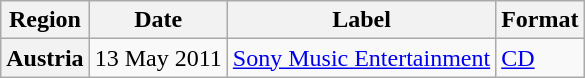<table class="wikitable plainrowheaders">
<tr>
<th scope="col">Region</th>
<th scope="col">Date</th>
<th scope="col">Label</th>
<th scope="col">Format</th>
</tr>
<tr>
<th scope="row">Austria</th>
<td>13 May 2011</td>
<td><a href='#'>Sony Music Entertainment</a></td>
<td><a href='#'>CD</a></td>
</tr>
</table>
